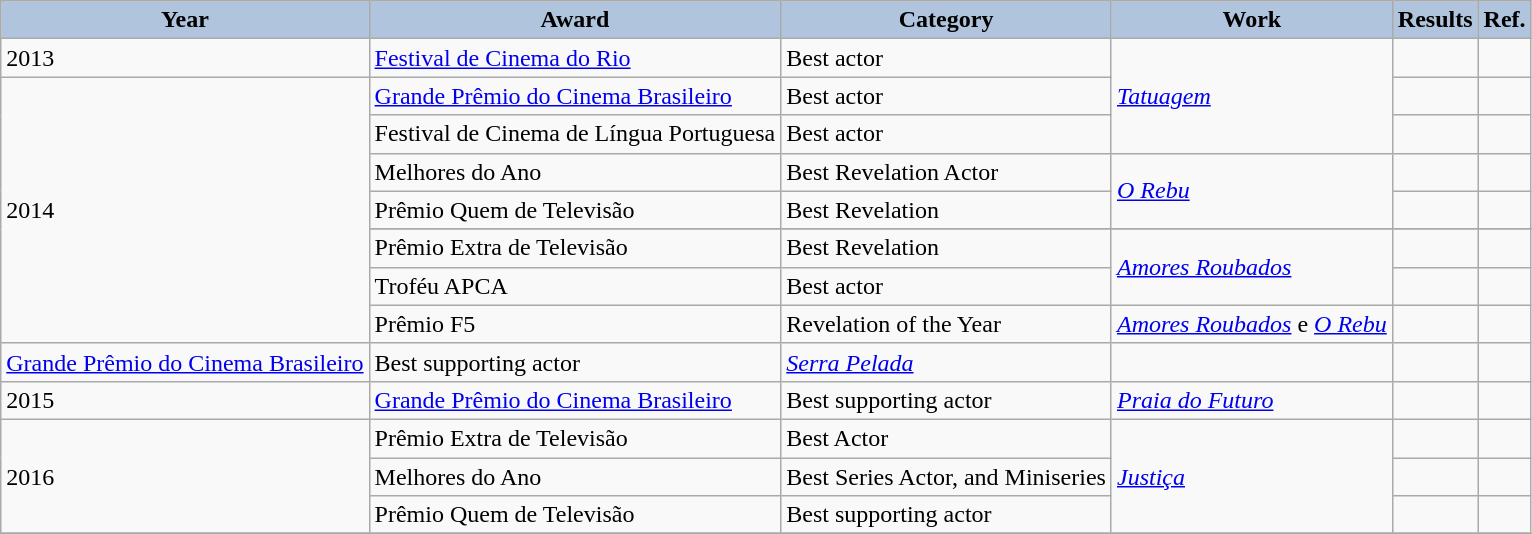<table class="wikitable">
<tr>
<th style="background:#B0C4DE;">Year</th>
<th style="background:#B0C4DE;">Award</th>
<th style="background:#B0C4DE;">Category</th>
<th style="background:#B0C4DE;">Work</th>
<th style="background:#B0C4DE;">Results</th>
<th style="background:#B0C4DE;">Ref.</th>
</tr>
<tr>
<td>2013</td>
<td><a href='#'>Festival de Cinema do Rio</a></td>
<td>Best actor</td>
<td rowspan="3"><em><a href='#'>Tatuagem</a></em></td>
<td></td>
<td></td>
</tr>
<tr>
<td rowspan="8">2014</td>
<td><a href='#'>Grande Prêmio do Cinema Brasileiro</a></td>
<td>Best actor</td>
<td></td>
<td></td>
</tr>
<tr>
<td>Festival de Cinema de Língua Portuguesa</td>
<td>Best actor</td>
<td></td>
<td></td>
</tr>
<tr>
<td>Melhores do Ano</td>
<td>Best Revelation Actor</td>
<td rowspan="2"><em><a href='#'>O Rebu</a></em></td>
<td></td>
<td></td>
</tr>
<tr>
<td>Prêmio Quem de Televisão</td>
<td>Best Revelation</td>
<td></td>
<td></td>
</tr>
<tr>
</tr>
<tr>
<td>Prêmio Extra de Televisão</td>
<td>Best Revelation</td>
<td rowspan="2"><em><a href='#'>Amores Roubados</a></em></td>
<td></td>
<td></td>
</tr>
<tr>
<td>Troféu APCA</td>
<td>Best actor</td>
<td></td>
<td></td>
</tr>
<tr>
<td>Prêmio F5</td>
<td>Revelation of the Year</td>
<td><em><a href='#'>Amores Roubados</a></em> e <em><a href='#'>O Rebu</a></em></td>
<td></td>
<td></td>
</tr>
<tr>
<td><a href='#'>Grande Prêmio do Cinema Brasileiro</a></td>
<td>Best supporting actor</td>
<td><em><a href='#'>Serra Pelada</a></em></td>
<td></td>
<td></td>
</tr>
<tr>
<td>2015</td>
<td><a href='#'>Grande Prêmio do Cinema Brasileiro</a></td>
<td>Best supporting actor</td>
<td><em><a href='#'>Praia do Futuro</a></em></td>
<td></td>
<td></td>
</tr>
<tr>
<td rowspan="3">2016</td>
<td>Prêmio Extra de Televisão</td>
<td>Best Actor</td>
<td rowspan="3"><em><a href='#'>Justiça</a></em></td>
<td></td>
<td></td>
</tr>
<tr>
<td>Melhores do Ano</td>
<td>Best Series Actor, and Miniseries</td>
<td></td>
<td></td>
</tr>
<tr>
<td>Prêmio Quem de Televisão</td>
<td>Best supporting actor</td>
<td></td>
<td></td>
</tr>
<tr>
</tr>
</table>
